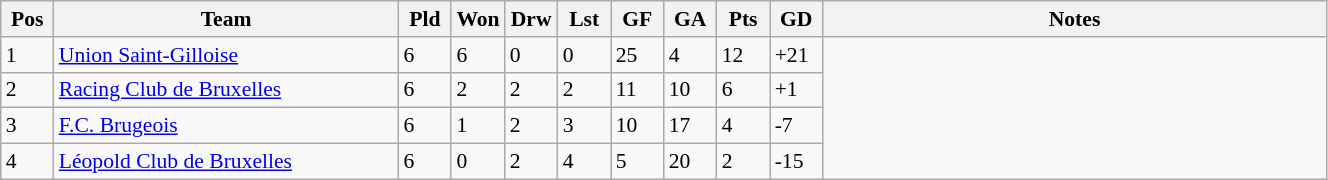<table class="wikitable" width=70% style="font-size:90%">
<tr>
<th width=4%><strong>Pos</strong></th>
<th width=26%><strong>Team</strong></th>
<th width=4%><strong>Pld</strong></th>
<th width=4%><strong>Won</strong></th>
<th width=4%><strong>Drw</strong></th>
<th width=4%><strong>Lst</strong></th>
<th width=4%><strong>GF</strong></th>
<th width=4%><strong>GA</strong></th>
<th width=4%><strong>Pts</strong></th>
<th width=4%><strong>GD</strong></th>
<th width=38%><strong>Notes</strong></th>
</tr>
<tr>
<td>1</td>
<td><a href='#'>Union Saint-Gilloise</a></td>
<td>6</td>
<td>6</td>
<td>0</td>
<td>0</td>
<td>25</td>
<td>4</td>
<td>12</td>
<td>+21</td>
</tr>
<tr>
<td>2</td>
<td><a href='#'>Racing Club de Bruxelles</a></td>
<td>6</td>
<td>2</td>
<td>2</td>
<td>2</td>
<td>11</td>
<td>10</td>
<td>6</td>
<td>+1</td>
</tr>
<tr>
<td>3</td>
<td><a href='#'>F.C. Brugeois</a></td>
<td>6</td>
<td>1</td>
<td>2</td>
<td>3</td>
<td>10</td>
<td>17</td>
<td>4</td>
<td>-7</td>
</tr>
<tr>
<td>4</td>
<td><a href='#'>Léopold Club de Bruxelles</a></td>
<td>6</td>
<td>0</td>
<td>2</td>
<td>4</td>
<td>5</td>
<td>20</td>
<td>2</td>
<td>-15</td>
</tr>
</table>
